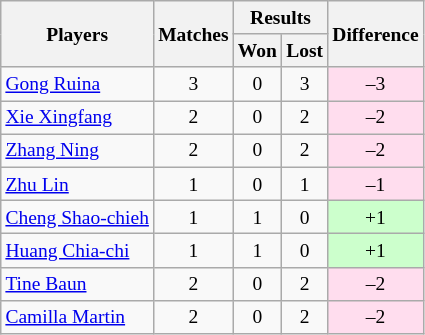<table class=wikitable style="text-align:center; font-size:small">
<tr>
<th rowspan="2">Players</th>
<th rowspan="2">Matches</th>
<th colspan="2">Results</th>
<th rowspan="2">Difference</th>
</tr>
<tr>
<th>Won</th>
<th>Lost</th>
</tr>
<tr>
<td align="left"> <a href='#'>Gong Ruina</a></td>
<td>3</td>
<td>0</td>
<td>3</td>
<td bgcolor="#ffddee">–3</td>
</tr>
<tr>
<td align="left"> <a href='#'>Xie Xingfang</a></td>
<td>2</td>
<td>0</td>
<td>2</td>
<td bgcolor="#ffddee">–2</td>
</tr>
<tr>
<td align="left"> <a href='#'>Zhang Ning</a></td>
<td>2</td>
<td>0</td>
<td>2</td>
<td bgcolor="#ffddee">–2</td>
</tr>
<tr>
<td align="left"> <a href='#'>Zhu Lin</a></td>
<td>1</td>
<td>0</td>
<td>1</td>
<td bgcolor="#ffddee">–1</td>
</tr>
<tr>
<td align="left"> <a href='#'>Cheng Shao-chieh</a></td>
<td>1</td>
<td>1</td>
<td>0</td>
<td bgcolor="#ccffcc">+1</td>
</tr>
<tr>
<td align="left"> <a href='#'>Huang Chia-chi</a></td>
<td>1</td>
<td>1</td>
<td>0</td>
<td bgcolor="#ccffcc">+1</td>
</tr>
<tr>
<td align="left"> <a href='#'>Tine Baun</a></td>
<td>2</td>
<td>0</td>
<td>2</td>
<td bgcolor="#ffddee">–2</td>
</tr>
<tr>
<td align="left"> <a href='#'>Camilla Martin</a></td>
<td>2</td>
<td>0</td>
<td>2</td>
<td bgcolor="#ffddee">–2</td>
</tr>
</table>
